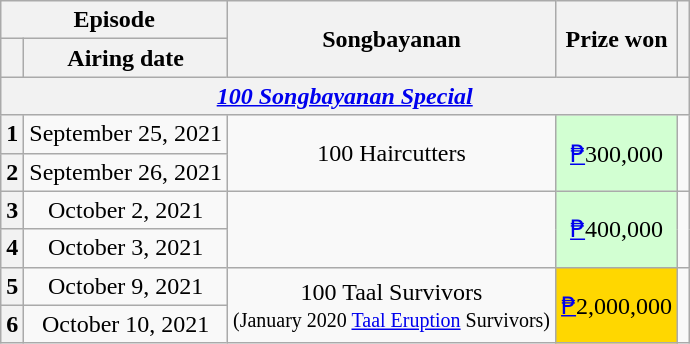<table class="wikitable plainrowheaders col3left" style="text-align: center">
<tr>
<th colspan=2>Episode</th>
<th rowspan=2>Songbayanan</th>
<th rowspan=2>Prize won</th>
<th rowspan=2></th>
</tr>
<tr>
<th></th>
<th>Airing date</th>
</tr>
<tr>
<th colspan="5"><a href='#'><em>100 Songbayanan Special</em></a></th>
</tr>
<tr>
<th>1</th>
<td>September 25, 2021</td>
<td rowspan=2>100 Haircutters</td>
<td rowspan=2 bgcolor=D2FFD2><a href='#'>₱</a>300,000</td>
<td rowspan=2></td>
</tr>
<tr>
<th>2</th>
<td>September 26, 2021</td>
</tr>
<tr>
<th>3</th>
<td>October 2, 2021</td>
<td rowspan=2></td>
<td rowspan=2 bgcolor=D2FFD2><a href='#'>₱</a>400,000</td>
<td rowspan=2></td>
</tr>
<tr>
<th>4</th>
<td>October 3, 2021</td>
</tr>
<tr>
<th>5</th>
<td>October 9, 2021</td>
<td rowspan=2>100 Taal Survivors<br><small>(January 2020 <a href='#'>Taal Eruption</a> Survivors)</small></td>
<td rowspan=2 bgcolor=gold><a href='#'>₱</a>2,000,000</td>
<td rowspan=2></td>
</tr>
<tr>
<th>6</th>
<td>October 10, 2021</td>
</tr>
</table>
